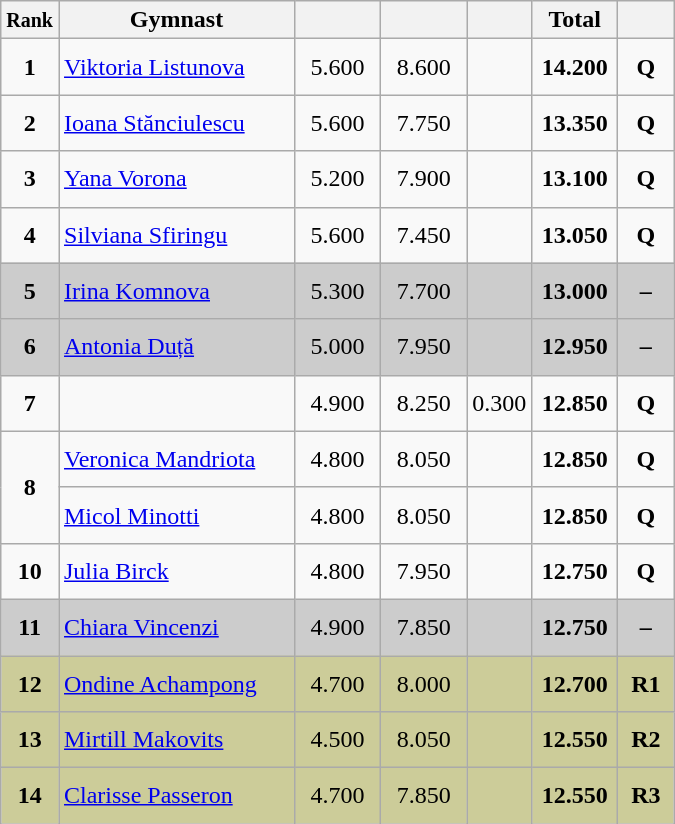<table style="text-align:center;" class="wikitable sortable">
<tr>
<th scope="col" style="width:15px;"><small>Rank</small></th>
<th scope="col" style="width:150px;">Gymnast</th>
<th scope="col" style="width:50px;"><small></small></th>
<th scope="col" style="width:50px;"><small></small></th>
<th scope="col" style="width:20px;"><small></small></th>
<th scope="col" style="width:50px;">Total</th>
<th scope="col" style="width:30px;"><small></small></th>
</tr>
<tr>
<td scope="row" style="text-align:center"><strong>1</strong></td>
<td style="height:30px; text-align:left;"> <a href='#'>Viktoria Listunova</a></td>
<td>5.600</td>
<td>8.600</td>
<td></td>
<td><strong>14.200</strong></td>
<td><strong>Q</strong></td>
</tr>
<tr>
<td scope="row" style="text-align:center"><strong>2</strong></td>
<td style="height:30px; text-align:left;"> <a href='#'>Ioana Stănciulescu</a></td>
<td>5.600</td>
<td>7.750</td>
<td></td>
<td><strong>13.350</strong></td>
<td><strong>Q</strong></td>
</tr>
<tr>
<td scope="row" style="text-align:center"><strong>3</strong></td>
<td style="height:30px; text-align:left;"> <a href='#'>Yana Vorona</a></td>
<td>5.200</td>
<td>7.900</td>
<td></td>
<td><strong>13.100</strong></td>
<td><strong>Q</strong></td>
</tr>
<tr>
<td scope="row" style="text-align:center"><strong>4</strong></td>
<td style="height:30px; text-align:left;"> <a href='#'>Silviana Sfiringu</a></td>
<td>5.600</td>
<td>7.450</td>
<td></td>
<td><strong>13.050</strong></td>
<td><strong>Q</strong></td>
</tr>
<tr style="background:#cccccc;">
<td scope="row" style="text-align:center"><strong>5</strong></td>
<td style="height:30px; text-align:left;"> <a href='#'>Irina Komnova</a></td>
<td>5.300</td>
<td>7.700</td>
<td></td>
<td><strong>13.000</strong></td>
<td><strong>–</strong></td>
</tr>
<tr style="background:#cccccc;">
<td scope="row" style="text-align:center"><strong>6</strong></td>
<td style="height:30px; text-align:left;"> <a href='#'>Antonia Duță</a></td>
<td>5.000</td>
<td>7.950</td>
<td></td>
<td><strong>12.950</strong></td>
<td><strong>–</strong></td>
</tr>
<tr>
<td scope="row" style="text-align:center"><strong>7</strong></td>
<td style="height:30px; text-align:left;"></td>
<td>4.900</td>
<td>8.250</td>
<td>0.300</td>
<td><strong>12.850</strong></td>
<td><strong>Q</strong></td>
</tr>
<tr>
<td rowspan=2 scope="row" style="text-align:center"><strong>8</strong></td>
<td style="height:30px; text-align:left;"> <a href='#'>Veronica Mandriota</a></td>
<td>4.800</td>
<td>8.050</td>
<td></td>
<td><strong>12.850</strong></td>
<td><strong>Q</strong></td>
</tr>
<tr>
<td style="height:30px; text-align:left;"> <a href='#'>Micol Minotti</a></td>
<td>4.800</td>
<td>8.050</td>
<td></td>
<td><strong>12.850</strong></td>
<td><strong>Q</strong></td>
</tr>
<tr>
<td scope="row" style="text-align:center"><strong>10</strong></td>
<td style="height:30px; text-align:left;"> <a href='#'>Julia Birck</a></td>
<td>4.800</td>
<td>7.950</td>
<td></td>
<td><strong>12.750</strong></td>
<td><strong>Q</strong></td>
</tr>
<tr style="background:#cccccc;">
<td scope="row" style="text-align:center"><strong>11</strong></td>
<td style="height:30px; text-align:left;"> <a href='#'>Chiara Vincenzi</a></td>
<td>4.900</td>
<td>7.850</td>
<td></td>
<td><strong>12.750</strong></td>
<td><strong>–</strong></td>
</tr>
<tr style="background:#cccc99;">
<td scope="row" style="text-align:center"><strong>12</strong></td>
<td style="height:30px; text-align:left;"> <a href='#'>Ondine Achampong</a></td>
<td>4.700</td>
<td>8.000</td>
<td></td>
<td><strong>12.700</strong></td>
<td><strong>R1</strong></td>
</tr>
<tr style="background:#cccc99;">
<td scope="row" style="text-align:center"><strong>13</strong></td>
<td style="height:30px; text-align:left;"> <a href='#'>Mirtill Makovits</a></td>
<td>4.500</td>
<td>8.050</td>
<td></td>
<td><strong>12.550</strong></td>
<td><strong>R2</strong></td>
</tr>
<tr style="background:#cccc99;">
<td scope="row" style="text-align:center"><strong>14</strong></td>
<td style="height:30px; text-align:left;"> <a href='#'>Clarisse Passeron</a></td>
<td>4.700</td>
<td>7.850</td>
<td></td>
<td><strong>12.550</strong></td>
<td><strong>R3</strong></td>
</tr>
</table>
